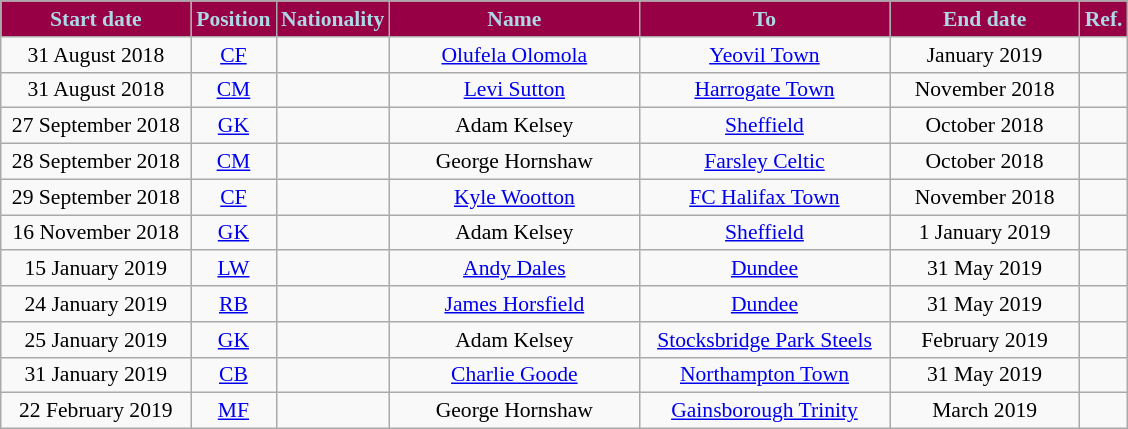<table class="wikitable"  style="text-align:center; font-size:90%; ">
<tr>
<th style="background:#970045; color:#ADD8E6; width:120px;">Start date</th>
<th style="background:#970045; color:#ADD8E6; width:50px;">Position</th>
<th style="background:#970045; color:#ADD8E6; width:50px;">Nationality</th>
<th style="background:#970045; color:#ADD8E6; width:160px;">Name</th>
<th style="background:#970045; color:#ADD8E6; width:160px;">To</th>
<th style="background:#970045; color:#ADD8E6; width:120px;">End date</th>
<th style="background:#970045; color:#ADD8E6; width:25px;">Ref.</th>
</tr>
<tr>
<td>31 August 2018</td>
<td><a href='#'>CF</a></td>
<td></td>
<td><a href='#'>Olufela Olomola</a></td>
<td><a href='#'>Yeovil Town</a></td>
<td>January 2019</td>
<td></td>
</tr>
<tr>
<td>31 August 2018</td>
<td><a href='#'>CM</a></td>
<td></td>
<td><a href='#'>Levi Sutton</a></td>
<td><a href='#'>Harrogate Town</a></td>
<td>November 2018</td>
<td></td>
</tr>
<tr>
<td>27 September 2018</td>
<td><a href='#'>GK</a></td>
<td></td>
<td>Adam Kelsey</td>
<td><a href='#'>Sheffield</a></td>
<td>October 2018</td>
<td></td>
</tr>
<tr>
<td>28 September 2018</td>
<td><a href='#'>CM</a></td>
<td></td>
<td>George Hornshaw</td>
<td><a href='#'>Farsley Celtic</a></td>
<td>October 2018</td>
<td></td>
</tr>
<tr>
<td>29 September 2018</td>
<td><a href='#'>CF</a></td>
<td></td>
<td><a href='#'>Kyle Wootton</a></td>
<td><a href='#'>FC Halifax Town</a></td>
<td>November 2018</td>
<td></td>
</tr>
<tr>
<td>16 November 2018</td>
<td><a href='#'>GK</a></td>
<td></td>
<td>Adam Kelsey</td>
<td><a href='#'>Sheffield</a></td>
<td>1 January 2019</td>
<td></td>
</tr>
<tr>
<td>15 January 2019</td>
<td><a href='#'>LW</a></td>
<td></td>
<td><a href='#'>Andy Dales</a></td>
<td> <a href='#'>Dundee</a></td>
<td>31 May 2019</td>
<td></td>
</tr>
<tr>
<td>24 January 2019</td>
<td><a href='#'>RB</a></td>
<td></td>
<td><a href='#'>James Horsfield</a></td>
<td> <a href='#'>Dundee</a></td>
<td>31 May 2019</td>
<td></td>
</tr>
<tr>
<td>25 January 2019</td>
<td><a href='#'>GK</a></td>
<td></td>
<td>Adam Kelsey</td>
<td><a href='#'>Stocksbridge Park Steels</a></td>
<td>February 2019</td>
<td></td>
</tr>
<tr>
<td>31 January 2019</td>
<td><a href='#'>CB</a></td>
<td></td>
<td><a href='#'>Charlie Goode</a></td>
<td><a href='#'>Northampton Town</a></td>
<td>31 May 2019</td>
<td></td>
</tr>
<tr>
<td>22 February 2019</td>
<td><a href='#'>MF</a></td>
<td></td>
<td>George Hornshaw</td>
<td><a href='#'>Gainsborough Trinity</a></td>
<td>March 2019</td>
<td></td>
</tr>
</table>
